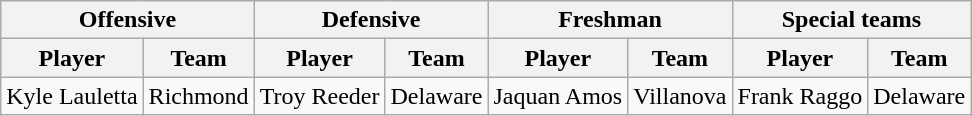<table class="wikitable" border="1">
<tr>
<th colspan="2">Offensive</th>
<th colspan="2">Defensive</th>
<th colspan="2">Freshman</th>
<th colspan="2">Special teams</th>
</tr>
<tr>
<th>Player</th>
<th>Team</th>
<th>Player</th>
<th>Team</th>
<th>Player</th>
<th>Team</th>
<th>Player</th>
<th>Team</th>
</tr>
<tr>
<td>Kyle Lauletta</td>
<td>Richmond</td>
<td>Troy Reeder</td>
<td>Delaware</td>
<td>Jaquan Amos</td>
<td>Villanova</td>
<td>Frank Raggo</td>
<td>Delaware</td>
</tr>
</table>
